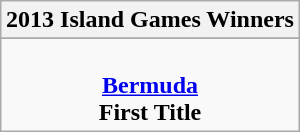<table class="wikitable" style="text-align: center; margin: 0 auto;">
<tr>
<th>2013 Island Games Winners</th>
</tr>
<tr>
</tr>
<tr>
<td><br><strong><a href='#'>Bermuda</a></strong><br><strong>First Title</strong></td>
</tr>
</table>
